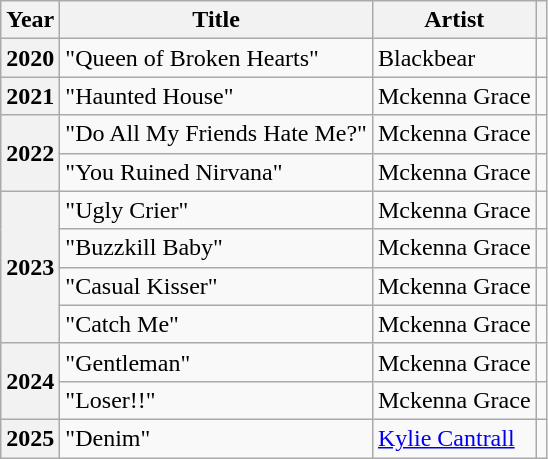<table class="wikitable plainrowheaders sortable">
<tr>
<th scope="col">Year</th>
<th scope="col">Title</th>
<th>Artist</th>
<th scope="col" class="unsortable"></th>
</tr>
<tr>
<th scope="row">2020</th>
<td>"Queen of Broken Hearts"</td>
<td>Blackbear</td>
<td></td>
</tr>
<tr>
<th scope="row">2021</th>
<td>"Haunted House"</td>
<td>Mckenna Grace</td>
<td></td>
</tr>
<tr>
<th rowspan="2" scope="rowgroup">2022</th>
<td>"Do All My Friends Hate Me?"</td>
<td>Mckenna Grace</td>
<td></td>
</tr>
<tr>
<td>"You Ruined Nirvana"</td>
<td>Mckenna Grace</td>
<td></td>
</tr>
<tr>
<th rowspan="4" scope="rowgroup">2023</th>
<td>"Ugly Crier"</td>
<td>Mckenna Grace</td>
<td></td>
</tr>
<tr>
<td>"Buzzkill Baby"</td>
<td>Mckenna Grace</td>
<td></td>
</tr>
<tr>
<td>"Casual Kisser"</td>
<td>Mckenna Grace</td>
<td></td>
</tr>
<tr>
<td>"Catch Me"</td>
<td>Mckenna Grace</td>
<td></td>
</tr>
<tr>
<th rowspan="2" scope="rowgroup">2024</th>
<td>"Gentleman"</td>
<td>Mckenna Grace</td>
<td></td>
</tr>
<tr>
<td>"Loser!!"</td>
<td>Mckenna Grace</td>
<td></td>
</tr>
<tr>
<th scope="row">2025</th>
<td>"Denim"</td>
<td><a href='#'>Kylie Cantrall</a></td>
<td></td>
</tr>
</table>
